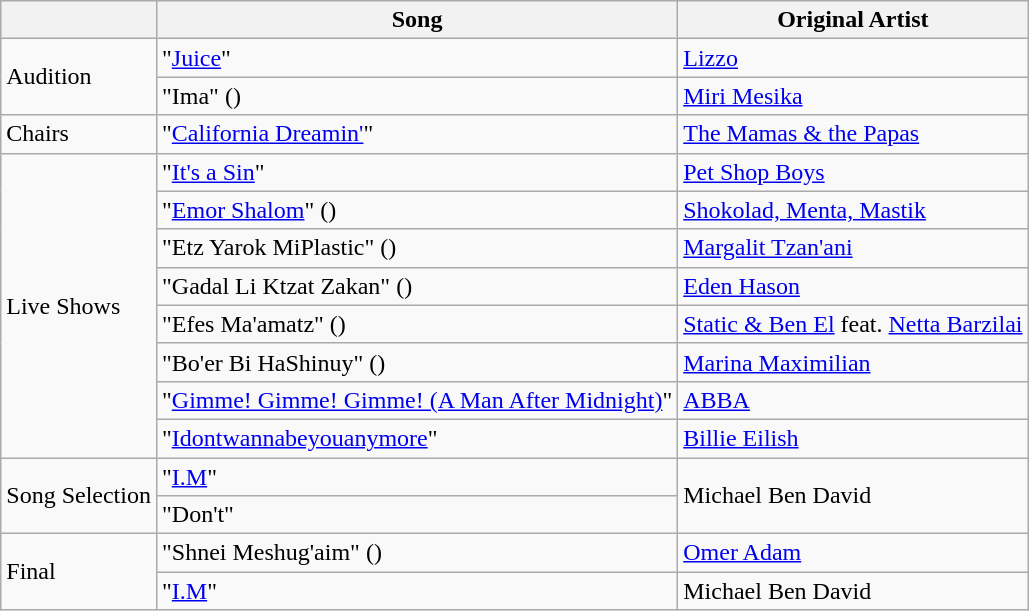<table class="wikitable">
<tr>
<th></th>
<th>Song</th>
<th>Original Artist</th>
</tr>
<tr>
<td rowspan="2">Audition</td>
<td>"<a href='#'>Juice</a>"</td>
<td><a href='#'>Lizzo</a></td>
</tr>
<tr>
<td>"Ima" ()</td>
<td><a href='#'>Miri Mesika</a></td>
</tr>
<tr>
<td>Chairs</td>
<td>"<a href='#'>California Dreamin'</a>"</td>
<td><a href='#'>The Mamas & the Papas</a></td>
</tr>
<tr>
<td rowspan="8">Live Shows</td>
<td>"<a href='#'>It's a Sin</a>"</td>
<td><a href='#'>Pet Shop Boys</a></td>
</tr>
<tr>
<td>"<a href='#'>Emor Shalom</a>" ()</td>
<td><a href='#'>Shokolad, Menta, Mastik</a></td>
</tr>
<tr>
<td>"Etz Yarok MiPlastic" ()</td>
<td><a href='#'>Margalit Tzan'ani</a></td>
</tr>
<tr>
<td>"Gadal Li Ktzat Zakan" ()</td>
<td><a href='#'>Eden Hason</a></td>
</tr>
<tr>
<td>"Efes Ma'amatz" ()</td>
<td><a href='#'>Static & Ben El</a> feat. <a href='#'>Netta Barzilai</a></td>
</tr>
<tr>
<td>"Bo'er Bi HaShinuy" ()</td>
<td><a href='#'>Marina Maximilian</a></td>
</tr>
<tr>
<td>"<a href='#'>Gimme! Gimme! Gimme! (A Man After Midnight)</a>"</td>
<td><a href='#'>ABBA</a></td>
</tr>
<tr>
<td>"<a href='#'>Idontwannabeyouanymore</a>"</td>
<td><a href='#'>Billie Eilish</a></td>
</tr>
<tr>
<td rowspan="2">Song Selection</td>
<td>"<a href='#'>I.M</a>"</td>
<td rowspan="2">Michael Ben David</td>
</tr>
<tr>
<td>"Don't"</td>
</tr>
<tr>
<td rowspan="2">Final</td>
<td>"Shnei Meshug'aim" ()</td>
<td><a href='#'>Omer Adam</a></td>
</tr>
<tr>
<td>"<a href='#'>I.M</a>"</td>
<td>Michael Ben David</td>
</tr>
</table>
